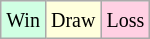<table class="wikitable">
<tr>
<td style="background:#d0ffe3;"><small>Win</small></td>
<td style="background:#ffd;"><small>Draw</small></td>
<td style="background:#ffd0e3;"><small>Loss</small></td>
</tr>
</table>
